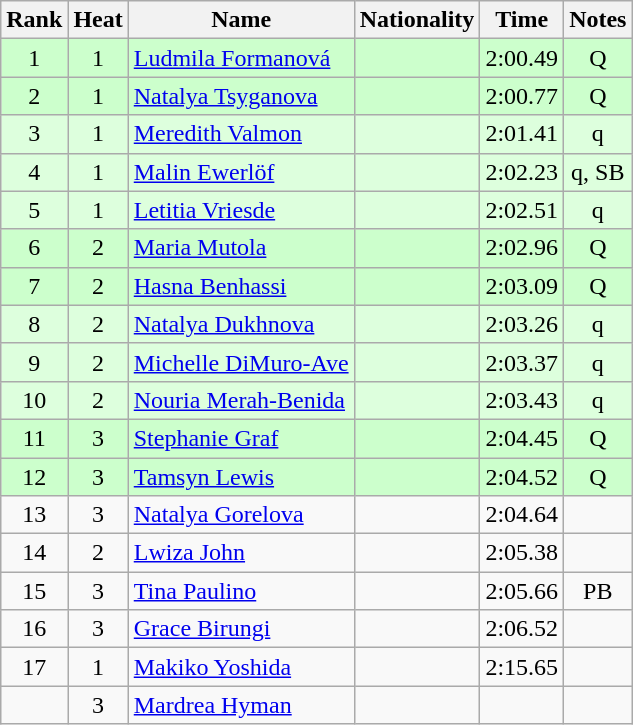<table class="wikitable sortable" style="text-align:center">
<tr>
<th>Rank</th>
<th>Heat</th>
<th>Name</th>
<th>Nationality</th>
<th>Time</th>
<th>Notes</th>
</tr>
<tr bgcolor=ccffcc>
<td>1</td>
<td>1</td>
<td align="left"><a href='#'>Ludmila Formanová</a></td>
<td align=left></td>
<td>2:00.49</td>
<td>Q</td>
</tr>
<tr bgcolor=ccffcc>
<td>2</td>
<td>1</td>
<td align="left"><a href='#'>Natalya Tsyganova</a></td>
<td align=left></td>
<td>2:00.77</td>
<td>Q</td>
</tr>
<tr bgcolor=ddffdd>
<td>3</td>
<td>1</td>
<td align="left"><a href='#'>Meredith Valmon</a></td>
<td align=left></td>
<td>2:01.41</td>
<td>q</td>
</tr>
<tr bgcolor=ddffdd>
<td>4</td>
<td>1</td>
<td align="left"><a href='#'>Malin Ewerlöf</a></td>
<td align=left></td>
<td>2:02.23</td>
<td>q, SB</td>
</tr>
<tr bgcolor=ddffdd>
<td>5</td>
<td>1</td>
<td align="left"><a href='#'>Letitia Vriesde</a></td>
<td align=left></td>
<td>2:02.51</td>
<td>q</td>
</tr>
<tr bgcolor=ccffcc>
<td>6</td>
<td>2</td>
<td align="left"><a href='#'>Maria Mutola</a></td>
<td align=left></td>
<td>2:02.96</td>
<td>Q</td>
</tr>
<tr bgcolor=ccffcc>
<td>7</td>
<td>2</td>
<td align="left"><a href='#'>Hasna Benhassi</a></td>
<td align=left></td>
<td>2:03.09</td>
<td>Q</td>
</tr>
<tr bgcolor=ddffdd>
<td>8</td>
<td>2</td>
<td align="left"><a href='#'>Natalya Dukhnova</a></td>
<td align=left></td>
<td>2:03.26</td>
<td>q</td>
</tr>
<tr bgcolor=ddffdd>
<td>9</td>
<td>2</td>
<td align="left"><a href='#'>Michelle DiMuro-Ave</a></td>
<td align=left></td>
<td>2:03.37</td>
<td>q</td>
</tr>
<tr bgcolor=ddffdd>
<td>10</td>
<td>2</td>
<td align="left"><a href='#'>Nouria Merah-Benida</a></td>
<td align=left></td>
<td>2:03.43</td>
<td>q</td>
</tr>
<tr bgcolor=ccffcc>
<td>11</td>
<td>3</td>
<td align="left"><a href='#'>Stephanie Graf</a></td>
<td align=left></td>
<td>2:04.45</td>
<td>Q</td>
</tr>
<tr bgcolor=ccffcc>
<td>12</td>
<td>3</td>
<td align="left"><a href='#'>Tamsyn Lewis</a></td>
<td align=left></td>
<td>2:04.52</td>
<td>Q</td>
</tr>
<tr>
<td>13</td>
<td>3</td>
<td align="left"><a href='#'>Natalya Gorelova</a></td>
<td align=left></td>
<td>2:04.64</td>
<td></td>
</tr>
<tr>
<td>14</td>
<td>2</td>
<td align="left"><a href='#'>Lwiza John</a></td>
<td align=left></td>
<td>2:05.38</td>
<td></td>
</tr>
<tr>
<td>15</td>
<td>3</td>
<td align="left"><a href='#'>Tina Paulino</a></td>
<td align=left></td>
<td>2:05.66</td>
<td>PB</td>
</tr>
<tr>
<td>16</td>
<td>3</td>
<td align="left"><a href='#'>Grace Birungi</a></td>
<td align=left></td>
<td>2:06.52</td>
<td></td>
</tr>
<tr>
<td>17</td>
<td>1</td>
<td align="left"><a href='#'>Makiko Yoshida</a></td>
<td align=left></td>
<td>2:15.65</td>
<td></td>
</tr>
<tr>
<td></td>
<td>3</td>
<td align="left"><a href='#'>Mardrea Hyman</a></td>
<td align=left></td>
<td></td>
<td></td>
</tr>
</table>
